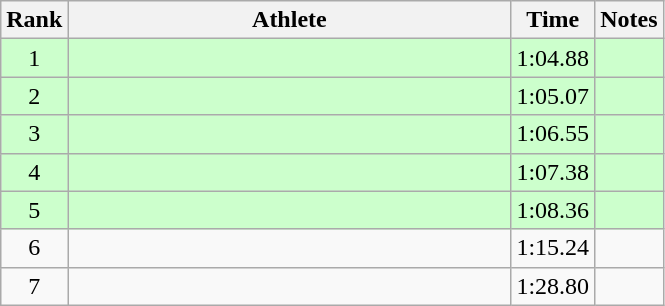<table class="wikitable" style="text-align:center">
<tr>
<th>Rank</th>
<th Style="width:18em">Athlete</th>
<th>Time</th>
<th>Notes</th>
</tr>
<tr style="background:#cfc">
<td>1</td>
<td style="text-align:left"></td>
<td>1:04.88</td>
<td></td>
</tr>
<tr style="background:#cfc">
<td>2</td>
<td style="text-align:left"></td>
<td>1:05.07</td>
<td></td>
</tr>
<tr style="background:#cfc">
<td>3</td>
<td style="text-align:left"></td>
<td>1:06.55</td>
<td></td>
</tr>
<tr style="background:#cfc">
<td>4</td>
<td style="text-align:left"></td>
<td>1:07.38</td>
<td></td>
</tr>
<tr style="background:#cfc">
<td>5</td>
<td style="text-align:left"></td>
<td>1:08.36</td>
<td></td>
</tr>
<tr>
<td>6</td>
<td style="text-align:left"></td>
<td>1:15.24</td>
<td></td>
</tr>
<tr>
<td>7</td>
<td style="text-align:left"></td>
<td>1:28.80</td>
<td></td>
</tr>
</table>
